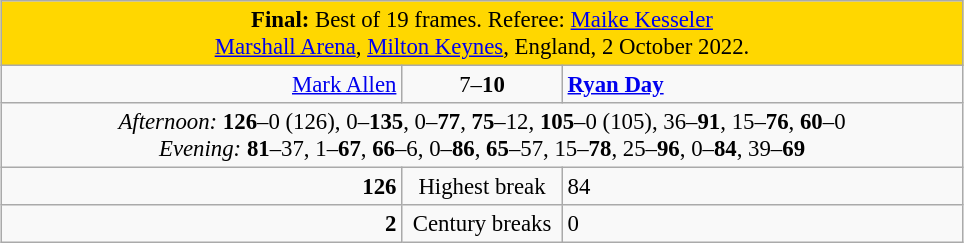<table class="wikitable" style="font-size: 95%; margin: 1em auto 1em auto;">
<tr>
<td colspan="3" align="center" bgcolor="#ffd700"><strong>Final:</strong> Best of 19 frames. Referee: <a href='#'>Maike Kesseler</a> <br> <a href='#'>Marshall Arena</a>, <a href='#'>Milton Keynes</a>, England, 2 October 2022.</td>
</tr>
<tr>
<td width="260" align="right"><a href='#'>Mark Allen</a><br></td>
<td width="100" align="center">7–<strong>10</strong></td>
<td width="260"><strong><a href='#'>Ryan Day</a></strong><br></td>
</tr>
<tr>
<td colspan="3" align="center" style="font-size: 100%"><em>Afternoon:</em> <strong>126</strong>–0 (126), 0–<strong>135</strong>, 0–<strong>77</strong>, <strong>75</strong>–12, <strong>105</strong>–0 (105), 36–<strong>91</strong>, 15–<strong>76</strong>, <strong>60</strong>–0 <br> <em>Evening:</em> <strong>81</strong>–37, 1–<strong>67</strong>, <strong>66</strong>–6, 0–<strong>86</strong>, <strong>65</strong>–57, 15–<strong>78</strong>, 25–<strong>96</strong>, 0–<strong>84</strong>, 39–<strong>69</strong></td>
</tr>
<tr>
<td align="right"><strong>126</strong></td>
<td align="center">Highest break</td>
<td>84</td>
</tr>
<tr>
<td align="right"><strong>2</strong></td>
<td align="center">Century breaks</td>
<td>0</td>
</tr>
</table>
